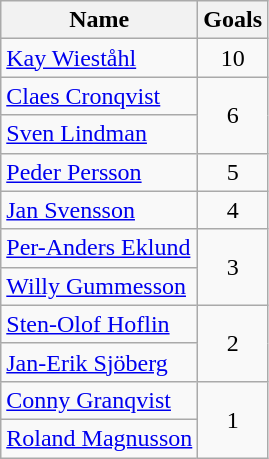<table class="wikitable">
<tr>
<th>Name</th>
<th>Goals</th>
</tr>
<tr>
<td> <a href='#'>Kay Wieståhl</a></td>
<td style="text-align:center;">10</td>
</tr>
<tr>
<td> <a href='#'>Claes Cronqvist</a></td>
<td rowspan="2" style="text-align:center;">6</td>
</tr>
<tr>
<td> <a href='#'>Sven Lindman</a></td>
</tr>
<tr>
<td> <a href='#'>Peder Persson</a></td>
<td style="text-align:center;">5</td>
</tr>
<tr>
<td> <a href='#'>Jan Svensson</a></td>
<td style="text-align:center;">4</td>
</tr>
<tr>
<td> <a href='#'>Per-Anders Eklund</a></td>
<td rowspan="2" style="text-align:center;">3</td>
</tr>
<tr>
<td> <a href='#'>Willy Gummesson</a></td>
</tr>
<tr>
<td> <a href='#'>Sten-Olof Hoflin</a></td>
<td rowspan="2" style="text-align:center;">2</td>
</tr>
<tr>
<td> <a href='#'>Jan-Erik Sjöberg</a></td>
</tr>
<tr>
<td> <a href='#'>Conny Granqvist</a></td>
<td rowspan="2" style="text-align:center;">1</td>
</tr>
<tr>
<td> <a href='#'>Roland Magnusson</a></td>
</tr>
</table>
